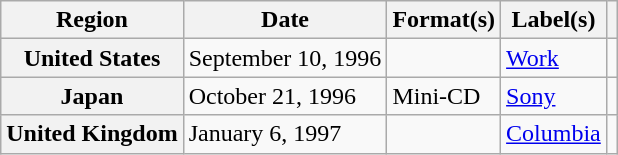<table class="wikitable plainrowheaders">
<tr>
<th scope="col">Region</th>
<th scope="col">Date</th>
<th scope="col">Format(s)</th>
<th scope="col">Label(s)</th>
<th scope="col"></th>
</tr>
<tr>
<th scope="row">United States</th>
<td>September 10, 1996</td>
<td></td>
<td><a href='#'>Work</a></td>
<td></td>
</tr>
<tr>
<th scope="row">Japan</th>
<td>October 21, 1996</td>
<td>Mini-CD</td>
<td><a href='#'>Sony</a></td>
<td></td>
</tr>
<tr>
<th scope="row">United Kingdom</th>
<td>January 6, 1997</td>
<td></td>
<td><a href='#'>Columbia</a></td>
<td></td>
</tr>
</table>
